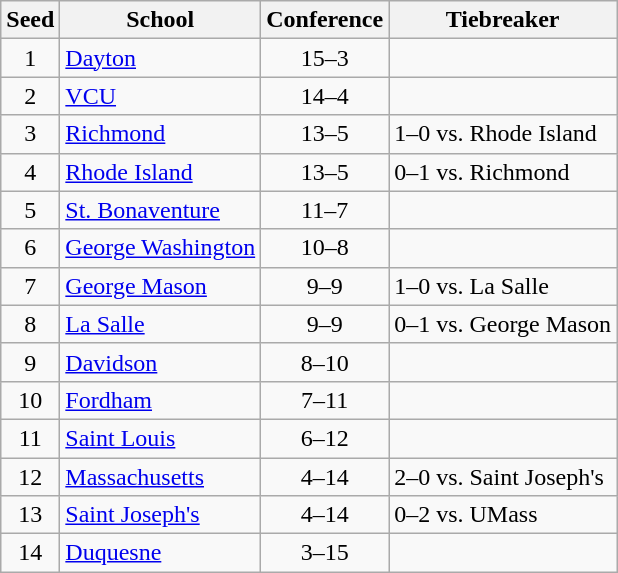<table class="wikitable" style="text-align:center">
<tr>
<th>Seed</th>
<th>School</th>
<th>Conference</th>
<th>Tiebreaker</th>
</tr>
<tr>
<td>1</td>
<td align=left><a href='#'>Dayton</a></td>
<td>15–3</td>
<td></td>
</tr>
<tr>
<td>2</td>
<td align=left><a href='#'>VCU</a></td>
<td>14–4</td>
<td></td>
</tr>
<tr>
<td>3</td>
<td align=left><a href='#'>Richmond</a></td>
<td>13–5</td>
<td align=left>1–0 vs. Rhode Island</td>
</tr>
<tr>
<td>4</td>
<td align=left><a href='#'>Rhode Island</a></td>
<td>13–5</td>
<td align=left>0–1 vs. Richmond</td>
</tr>
<tr>
<td>5</td>
<td align=left><a href='#'>St. Bonaventure</a></td>
<td>11–7</td>
<td></td>
</tr>
<tr>
<td>6</td>
<td align=left><a href='#'>George Washington</a></td>
<td>10–8</td>
<td></td>
</tr>
<tr>
<td>7</td>
<td align=left><a href='#'>George Mason</a></td>
<td>9–9</td>
<td align=left>1–0 vs. La Salle</td>
</tr>
<tr>
<td>8</td>
<td align=left><a href='#'>La Salle</a></td>
<td>9–9</td>
<td align=left>0–1 vs. George Mason</td>
</tr>
<tr>
<td>9</td>
<td align=left><a href='#'>Davidson</a></td>
<td>8–10</td>
<td></td>
</tr>
<tr>
<td>10</td>
<td align=left><a href='#'>Fordham</a></td>
<td>7–11</td>
<td></td>
</tr>
<tr>
<td>11</td>
<td align=left><a href='#'>Saint Louis</a></td>
<td>6–12</td>
<td></td>
</tr>
<tr>
<td>12</td>
<td align=left><a href='#'>Massachusetts</a></td>
<td>4–14</td>
<td align=left>2–0 vs. Saint Joseph's</td>
</tr>
<tr>
<td>13</td>
<td align=left><a href='#'>Saint Joseph's</a></td>
<td>4–14</td>
<td align=left>0–2 vs. UMass</td>
</tr>
<tr>
<td>14</td>
<td align=left><a href='#'>Duquesne</a></td>
<td>3–15</td>
<td></td>
</tr>
</table>
